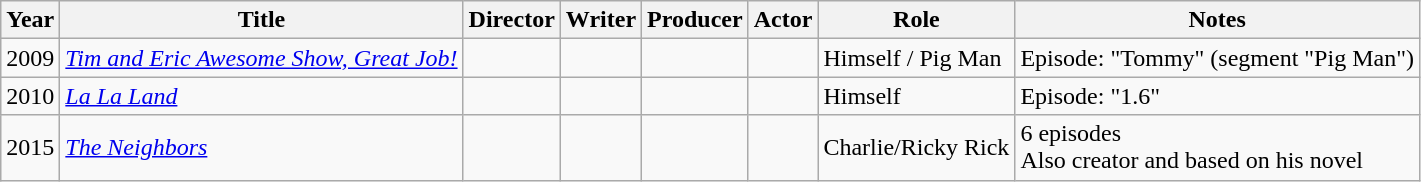<table class="wikitable sortable">
<tr>
<th>Year</th>
<th>Title</th>
<th>Director</th>
<th>Writer</th>
<th>Producer</th>
<th>Actor</th>
<th>Role</th>
<th>Notes</th>
</tr>
<tr>
<td>2009</td>
<td><em><a href='#'>Tim and Eric Awesome Show, Great Job!</a></em></td>
<td></td>
<td></td>
<td></td>
<td></td>
<td>Himself / Pig Man</td>
<td>Episode: "Tommy" (segment "Pig Man")</td>
</tr>
<tr>
<td>2010</td>
<td><em><a href='#'>La La Land</a></em></td>
<td></td>
<td></td>
<td></td>
<td></td>
<td>Himself</td>
<td>Episode: "1.6"</td>
</tr>
<tr>
<td>2015</td>
<td><em><a href='#'>The Neighbors</a></em></td>
<td></td>
<td></td>
<td></td>
<td></td>
<td>Charlie/Ricky Rick</td>
<td>6 episodes<br>Also creator and based on his novel</td>
</tr>
</table>
